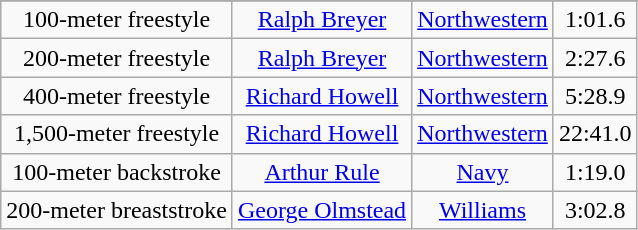<table class="wikitable sortable" style="text-align:center">
<tr>
</tr>
<tr>
<td>100-meter freestyle</td>
<td><a href='#'>Ralph Breyer</a></td>
<td><a href='#'>Northwestern</a></td>
<td>1:01.6</td>
</tr>
<tr>
<td>200-meter freestyle</td>
<td><a href='#'>Ralph Breyer</a></td>
<td><a href='#'>Northwestern</a></td>
<td>2:27.6</td>
</tr>
<tr>
<td>400-meter freestyle</td>
<td><a href='#'>Richard Howell</a></td>
<td><a href='#'>Northwestern</a></td>
<td>5:28.9</td>
</tr>
<tr>
<td>1,500-meter freestyle</td>
<td><a href='#'>Richard Howell</a></td>
<td><a href='#'>Northwestern</a></td>
<td>22:41.0</td>
</tr>
<tr>
<td>100-meter backstroke</td>
<td><a href='#'>Arthur Rule</a></td>
<td><a href='#'>Navy</a></td>
<td>1:19.0</td>
</tr>
<tr>
<td>200-meter breaststroke</td>
<td><a href='#'>George Olmstead</a></td>
<td><a href='#'>Williams</a></td>
<td>3:02.8</td>
</tr>
</table>
